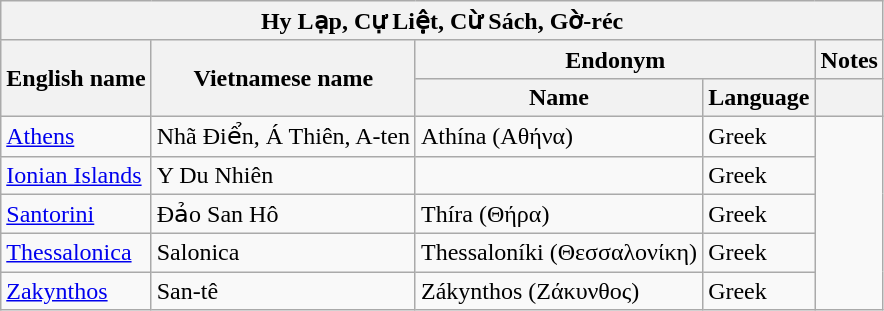<table class="wikitable sortable">
<tr>
<th colspan="5"> Hy Lạp, Cự Liệt, Cừ Sách, Gờ-réc</th>
</tr>
<tr>
<th rowspan="2">English name</th>
<th rowspan="2">Vietnamese name</th>
<th colspan="2">Endonym</th>
<th>Notes</th>
</tr>
<tr>
<th>Name</th>
<th>Language</th>
<th></th>
</tr>
<tr>
<td><a href='#'>Athens</a></td>
<td>Nhã Điển, Á Thiên, A-ten</td>
<td>Athína (Αθήνα)</td>
<td>Greek</td>
</tr>
<tr>
<td><a href='#'>Ionian Islands</a></td>
<td>Y Du Nhiên</td>
<td></td>
<td>Greek</td>
</tr>
<tr>
<td><a href='#'>Santorini</a></td>
<td>Đảo San Hô</td>
<td>Thíra (Θήρα)</td>
<td>Greek</td>
</tr>
<tr>
<td><a href='#'>Thessalonica</a></td>
<td>Salonica</td>
<td>Thessaloníki (Θεσσαλονίκη)</td>
<td>Greek</td>
</tr>
<tr>
<td><a href='#'>Zakynthos</a></td>
<td>San-tê</td>
<td>Zákynthos (Ζάκυνθος)</td>
<td>Greek</td>
</tr>
</table>
